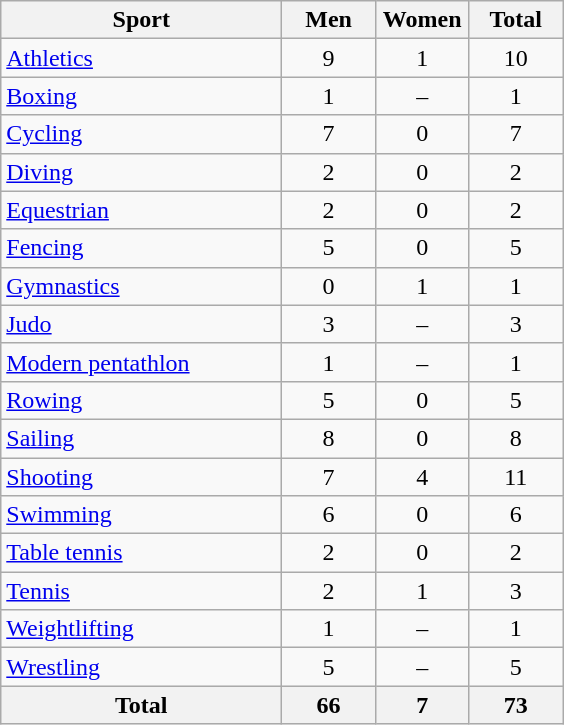<table class="wikitable sortable" style="text-align:center;">
<tr>
<th width=180>Sport</th>
<th width=55>Men</th>
<th width=55>Women</th>
<th width=55>Total</th>
</tr>
<tr>
<td align=left><a href='#'>Athletics</a></td>
<td>9</td>
<td>1</td>
<td>10</td>
</tr>
<tr>
<td align=left><a href='#'>Boxing</a></td>
<td>1</td>
<td>–</td>
<td>1</td>
</tr>
<tr>
<td align=left><a href='#'>Cycling</a></td>
<td>7</td>
<td>0</td>
<td>7</td>
</tr>
<tr>
<td align=left><a href='#'>Diving</a></td>
<td>2</td>
<td>0</td>
<td>2</td>
</tr>
<tr>
<td align=left><a href='#'>Equestrian</a></td>
<td>2</td>
<td>0</td>
<td>2</td>
</tr>
<tr>
<td align=left><a href='#'>Fencing</a></td>
<td>5</td>
<td>0</td>
<td>5</td>
</tr>
<tr>
<td align=left><a href='#'>Gymnastics</a></td>
<td>0</td>
<td>1</td>
<td>1</td>
</tr>
<tr>
<td align=left><a href='#'>Judo</a></td>
<td>3</td>
<td>–</td>
<td>3</td>
</tr>
<tr>
<td align=left><a href='#'>Modern pentathlon</a></td>
<td>1</td>
<td>–</td>
<td>1</td>
</tr>
<tr>
<td align=left><a href='#'>Rowing</a></td>
<td>5</td>
<td>0</td>
<td>5</td>
</tr>
<tr>
<td align=left><a href='#'>Sailing</a></td>
<td>8</td>
<td>0</td>
<td>8</td>
</tr>
<tr>
<td align=left><a href='#'>Shooting</a></td>
<td>7</td>
<td>4</td>
<td>11</td>
</tr>
<tr>
<td align=left><a href='#'>Swimming</a></td>
<td>6</td>
<td>0</td>
<td>6</td>
</tr>
<tr>
<td align=left><a href='#'>Table tennis</a></td>
<td>2</td>
<td>0</td>
<td>2</td>
</tr>
<tr>
<td align=left><a href='#'>Tennis</a></td>
<td>2</td>
<td>1</td>
<td>3</td>
</tr>
<tr>
<td align=left><a href='#'>Weightlifting</a></td>
<td>1</td>
<td>–</td>
<td>1</td>
</tr>
<tr>
<td align=left><a href='#'>Wrestling</a></td>
<td>5</td>
<td>–</td>
<td>5</td>
</tr>
<tr>
<th>Total</th>
<th>66</th>
<th>7</th>
<th>73</th>
</tr>
</table>
